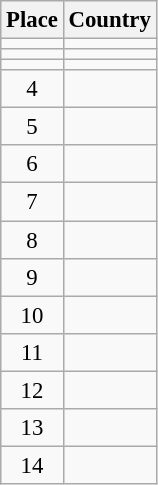<table class="wikitable" style="font-size:95%;">
<tr>
<th>Place</th>
<th>Country</th>
</tr>
<tr>
<td align="center"></td>
<td></td>
</tr>
<tr>
<td align="center"></td>
<td></td>
</tr>
<tr>
<td align="center"></td>
<td></td>
</tr>
<tr>
<td align="center">4</td>
<td></td>
</tr>
<tr>
<td align="center">5</td>
<td></td>
</tr>
<tr>
<td align="center">6</td>
<td></td>
</tr>
<tr>
<td align="center">7</td>
<td></td>
</tr>
<tr>
<td align="center">8</td>
<td></td>
</tr>
<tr>
<td align="center">9</td>
<td></td>
</tr>
<tr>
<td align="center">10</td>
<td></td>
</tr>
<tr>
<td align="center">11</td>
<td></td>
</tr>
<tr>
<td align="center">12</td>
<td></td>
</tr>
<tr>
<td align="center">13</td>
<td></td>
</tr>
<tr>
<td align="center">14</td>
<td></td>
</tr>
</table>
